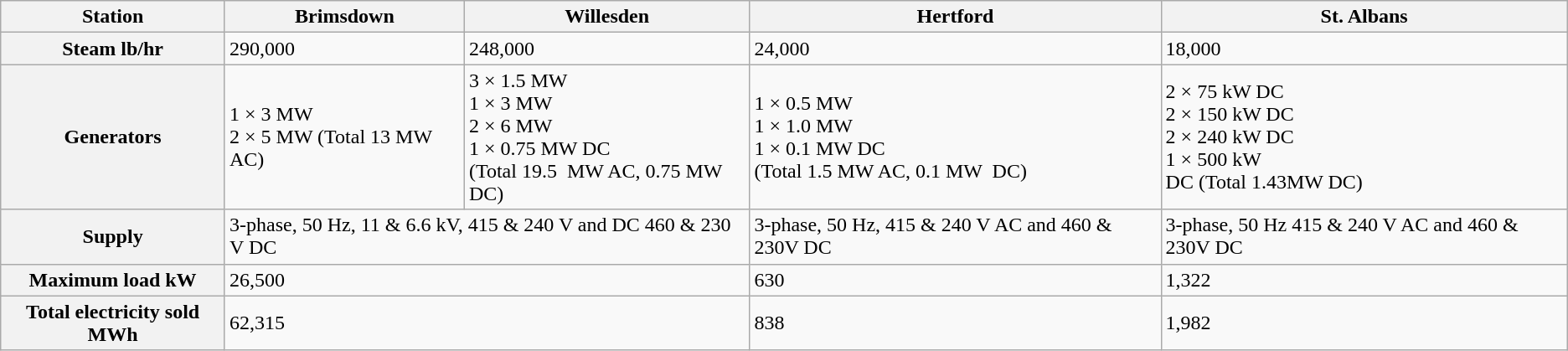<table class="wikitable">
<tr>
<th>Station</th>
<th>Brimsdown</th>
<th>Willesden</th>
<th>Hertford</th>
<th>St. Albans</th>
</tr>
<tr>
<th>Steam lb/hr</th>
<td>290,000</td>
<td>248,000</td>
<td>24,000</td>
<td>18,000</td>
</tr>
<tr>
<th>Generators</th>
<td>1 × 3 MW<br>2 × 5 MW (Total  13 MW AC)</td>
<td>3 × 1.5 MW<br>1 × 3 MW<br>2 × 6 MW<br>1 × 0.75 MW DC<br>(Total 19.5  MW AC, 0.75 MW DC)</td>
<td>1 × 0.5 MW<br>1 × 1.0 MW<br>1 × 0.1 MW DC<br>(Total 1.5 MW AC,  0.1 MW  DC)</td>
<td>2 × 75 kW DC<br>2 × 150 kW DC<br>2 × 240 kW DC<br>1 × 500 kW<br>DC (Total 1.43MW  DC)</td>
</tr>
<tr>
<th>Supply</th>
<td colspan="2">3-phase, 50 Hz, 11  & 6.6 kV, 415 & 240 V and DC 460 & 230 V DC</td>
<td>3-phase, 50 Hz, 415  & 240 V AC and 460 & 230V DC</td>
<td>3-phase, 50 Hz 415  & 240 V AC and 460 & 230V DC</td>
</tr>
<tr>
<th>Maximum load kW</th>
<td colspan="2">26,500</td>
<td>630</td>
<td>1,322</td>
</tr>
<tr>
<th>Total electricity  sold MWh</th>
<td colspan="2">62,315</td>
<td>838</td>
<td>1,982</td>
</tr>
</table>
